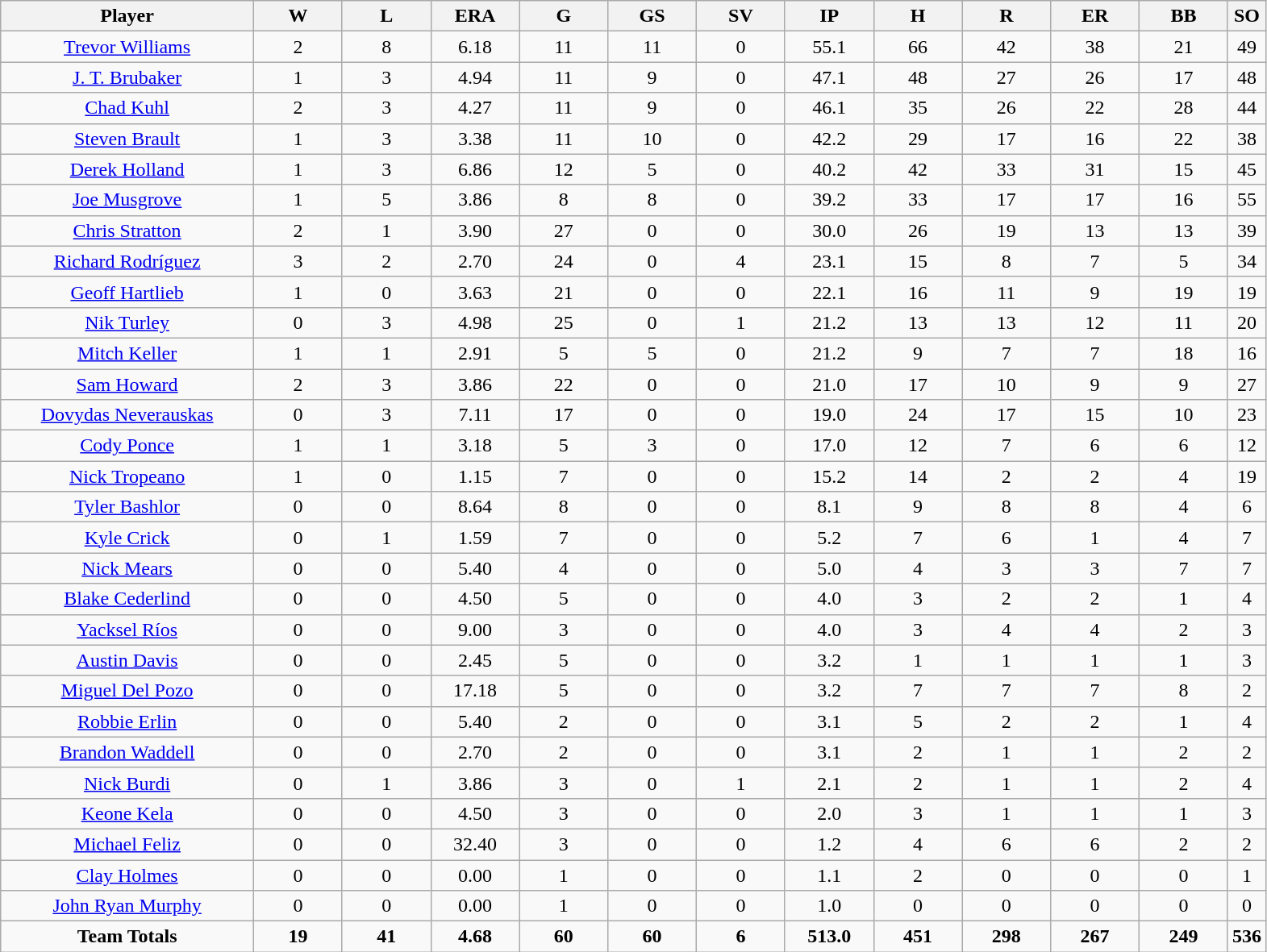<table class=wikitable style="text-align:center">
<tr>
<th bgcolor=#DDDDFF; width="20%">Player</th>
<th bgcolor=#DDDDFF; width="7%">W</th>
<th bgcolor=#DDDDFF; width="7%">L</th>
<th bgcolor=#DDDDFF; width="7%">ERA</th>
<th bgcolor=#DDDDFF; width="7%">G</th>
<th bgcolor=#DDDDFF; width="7%">GS</th>
<th bgcolor=#DDDDFF; width="7%">SV</th>
<th bgcolor=#DDDDFF; width="7%">IP</th>
<th bgcolor=#DDDDFF; width="7%">H</th>
<th bgcolor=#DDDDFF; width="7%">R</th>
<th bgcolor=#DDDDFF; width="7%">ER</th>
<th bgcolor=#DDDDFF; width="7%">BB</th>
<th bgcolor=#DDDDFF; width="7%">SO</th>
</tr>
<tr>
<td><a href='#'>Trevor Williams</a></td>
<td>2</td>
<td>8</td>
<td>6.18</td>
<td>11</td>
<td>11</td>
<td>0</td>
<td>55.1</td>
<td>66</td>
<td>42</td>
<td>38</td>
<td>21</td>
<td>49</td>
</tr>
<tr>
<td><a href='#'>J. T. Brubaker</a></td>
<td>1</td>
<td>3</td>
<td>4.94</td>
<td>11</td>
<td>9</td>
<td>0</td>
<td>47.1</td>
<td>48</td>
<td>27</td>
<td>26</td>
<td>17</td>
<td>48</td>
</tr>
<tr>
<td><a href='#'>Chad Kuhl</a></td>
<td>2</td>
<td>3</td>
<td>4.27</td>
<td>11</td>
<td>9</td>
<td>0</td>
<td>46.1</td>
<td>35</td>
<td>26</td>
<td>22</td>
<td>28</td>
<td>44</td>
</tr>
<tr>
<td><a href='#'>Steven Brault</a></td>
<td>1</td>
<td>3</td>
<td>3.38</td>
<td>11</td>
<td>10</td>
<td>0</td>
<td>42.2</td>
<td>29</td>
<td>17</td>
<td>16</td>
<td>22</td>
<td>38</td>
</tr>
<tr>
<td><a href='#'>Derek Holland</a></td>
<td>1</td>
<td>3</td>
<td>6.86</td>
<td>12</td>
<td>5</td>
<td>0</td>
<td>40.2</td>
<td>42</td>
<td>33</td>
<td>31</td>
<td>15</td>
<td>45</td>
</tr>
<tr>
<td><a href='#'>Joe Musgrove</a></td>
<td>1</td>
<td>5</td>
<td>3.86</td>
<td>8</td>
<td>8</td>
<td>0</td>
<td>39.2</td>
<td>33</td>
<td>17</td>
<td>17</td>
<td>16</td>
<td>55</td>
</tr>
<tr>
<td><a href='#'>Chris Stratton</a></td>
<td>2</td>
<td>1</td>
<td>3.90</td>
<td>27</td>
<td>0</td>
<td>0</td>
<td>30.0</td>
<td>26</td>
<td>19</td>
<td>13</td>
<td>13</td>
<td>39</td>
</tr>
<tr>
<td><a href='#'>Richard Rodríguez</a></td>
<td>3</td>
<td>2</td>
<td>2.70</td>
<td>24</td>
<td>0</td>
<td>4</td>
<td>23.1</td>
<td>15</td>
<td>8</td>
<td>7</td>
<td>5</td>
<td>34</td>
</tr>
<tr>
<td><a href='#'>Geoff Hartlieb</a></td>
<td>1</td>
<td>0</td>
<td>3.63</td>
<td>21</td>
<td>0</td>
<td>0</td>
<td>22.1</td>
<td>16</td>
<td>11</td>
<td>9</td>
<td>19</td>
<td>19</td>
</tr>
<tr>
<td><a href='#'>Nik Turley</a></td>
<td>0</td>
<td>3</td>
<td>4.98</td>
<td>25</td>
<td>0</td>
<td>1</td>
<td>21.2</td>
<td>13</td>
<td>13</td>
<td>12</td>
<td>11</td>
<td>20</td>
</tr>
<tr>
<td><a href='#'>Mitch Keller</a></td>
<td>1</td>
<td>1</td>
<td>2.91</td>
<td>5</td>
<td>5</td>
<td>0</td>
<td>21.2</td>
<td>9</td>
<td>7</td>
<td>7</td>
<td>18</td>
<td>16</td>
</tr>
<tr>
<td><a href='#'>Sam Howard</a></td>
<td>2</td>
<td>3</td>
<td>3.86</td>
<td>22</td>
<td>0</td>
<td>0</td>
<td>21.0</td>
<td>17</td>
<td>10</td>
<td>9</td>
<td>9</td>
<td>27</td>
</tr>
<tr>
<td><a href='#'>Dovydas Neverauskas</a></td>
<td>0</td>
<td>3</td>
<td>7.11</td>
<td>17</td>
<td>0</td>
<td>0</td>
<td>19.0</td>
<td>24</td>
<td>17</td>
<td>15</td>
<td>10</td>
<td>23</td>
</tr>
<tr>
<td><a href='#'>Cody Ponce</a></td>
<td>1</td>
<td>1</td>
<td>3.18</td>
<td>5</td>
<td>3</td>
<td>0</td>
<td>17.0</td>
<td>12</td>
<td>7</td>
<td>6</td>
<td>6</td>
<td>12</td>
</tr>
<tr>
<td><a href='#'>Nick Tropeano</a></td>
<td>1</td>
<td>0</td>
<td>1.15</td>
<td>7</td>
<td>0</td>
<td>0</td>
<td>15.2</td>
<td>14</td>
<td>2</td>
<td>2</td>
<td>4</td>
<td>19</td>
</tr>
<tr>
<td><a href='#'>Tyler Bashlor</a></td>
<td>0</td>
<td>0</td>
<td>8.64</td>
<td>8</td>
<td>0</td>
<td>0</td>
<td>8.1</td>
<td>9</td>
<td>8</td>
<td>8</td>
<td>4</td>
<td>6</td>
</tr>
<tr>
<td><a href='#'>Kyle Crick</a></td>
<td>0</td>
<td>1</td>
<td>1.59</td>
<td>7</td>
<td>0</td>
<td>0</td>
<td>5.2</td>
<td>7</td>
<td>6</td>
<td>1</td>
<td>4</td>
<td>7</td>
</tr>
<tr>
<td><a href='#'>Nick Mears</a></td>
<td>0</td>
<td>0</td>
<td>5.40</td>
<td>4</td>
<td>0</td>
<td>0</td>
<td>5.0</td>
<td>4</td>
<td>3</td>
<td>3</td>
<td>7</td>
<td>7</td>
</tr>
<tr>
<td><a href='#'>Blake Cederlind</a></td>
<td>0</td>
<td>0</td>
<td>4.50</td>
<td>5</td>
<td>0</td>
<td>0</td>
<td>4.0</td>
<td>3</td>
<td>2</td>
<td>2</td>
<td>1</td>
<td>4</td>
</tr>
<tr>
<td><a href='#'>Yacksel Ríos</a></td>
<td>0</td>
<td>0</td>
<td>9.00</td>
<td>3</td>
<td>0</td>
<td>0</td>
<td>4.0</td>
<td>3</td>
<td>4</td>
<td>4</td>
<td>2</td>
<td>3</td>
</tr>
<tr>
<td><a href='#'>Austin Davis</a></td>
<td>0</td>
<td>0</td>
<td>2.45</td>
<td>5</td>
<td>0</td>
<td>0</td>
<td>3.2</td>
<td>1</td>
<td>1</td>
<td>1</td>
<td>1</td>
<td>3</td>
</tr>
<tr>
<td><a href='#'>Miguel Del Pozo</a></td>
<td>0</td>
<td>0</td>
<td>17.18</td>
<td>5</td>
<td>0</td>
<td>0</td>
<td>3.2</td>
<td>7</td>
<td>7</td>
<td>7</td>
<td>8</td>
<td>2</td>
</tr>
<tr>
<td><a href='#'>Robbie Erlin</a></td>
<td>0</td>
<td>0</td>
<td>5.40</td>
<td>2</td>
<td>0</td>
<td>0</td>
<td>3.1</td>
<td>5</td>
<td>2</td>
<td>2</td>
<td>1</td>
<td>4</td>
</tr>
<tr>
<td><a href='#'>Brandon Waddell</a></td>
<td>0</td>
<td>0</td>
<td>2.70</td>
<td>2</td>
<td>0</td>
<td>0</td>
<td>3.1</td>
<td>2</td>
<td>1</td>
<td>1</td>
<td>2</td>
<td>2</td>
</tr>
<tr>
<td><a href='#'>Nick Burdi</a></td>
<td>0</td>
<td>1</td>
<td>3.86</td>
<td>3</td>
<td>0</td>
<td>1</td>
<td>2.1</td>
<td>2</td>
<td>1</td>
<td>1</td>
<td>2</td>
<td>4</td>
</tr>
<tr>
<td><a href='#'>Keone Kela</a></td>
<td>0</td>
<td>0</td>
<td>4.50</td>
<td>3</td>
<td>0</td>
<td>0</td>
<td>2.0</td>
<td>3</td>
<td>1</td>
<td>1</td>
<td>1</td>
<td>3</td>
</tr>
<tr>
<td><a href='#'>Michael Feliz</a></td>
<td>0</td>
<td>0</td>
<td>32.40</td>
<td>3</td>
<td>0</td>
<td>0</td>
<td>1.2</td>
<td>4</td>
<td>6</td>
<td>6</td>
<td>2</td>
<td>2</td>
</tr>
<tr>
<td><a href='#'>Clay Holmes</a></td>
<td>0</td>
<td>0</td>
<td>0.00</td>
<td>1</td>
<td>0</td>
<td>0</td>
<td>1.1</td>
<td>2</td>
<td>0</td>
<td>0</td>
<td>0</td>
<td>1</td>
</tr>
<tr>
<td><a href='#'>John Ryan Murphy</a></td>
<td>0</td>
<td>0</td>
<td>0.00</td>
<td>1</td>
<td>0</td>
<td>0</td>
<td>1.0</td>
<td>0</td>
<td>0</td>
<td>0</td>
<td>0</td>
<td>0</td>
</tr>
<tr>
<td><strong>Team Totals</strong></td>
<td><strong>19</strong></td>
<td><strong>41</strong></td>
<td><strong>4.68</strong></td>
<td><strong>60</strong></td>
<td><strong>60</strong></td>
<td><strong>6</strong></td>
<td><strong>513.0</strong></td>
<td><strong>451</strong></td>
<td><strong>298</strong></td>
<td><strong>267</strong></td>
<td><strong>249</strong></td>
<td><strong>536</strong></td>
</tr>
</table>
